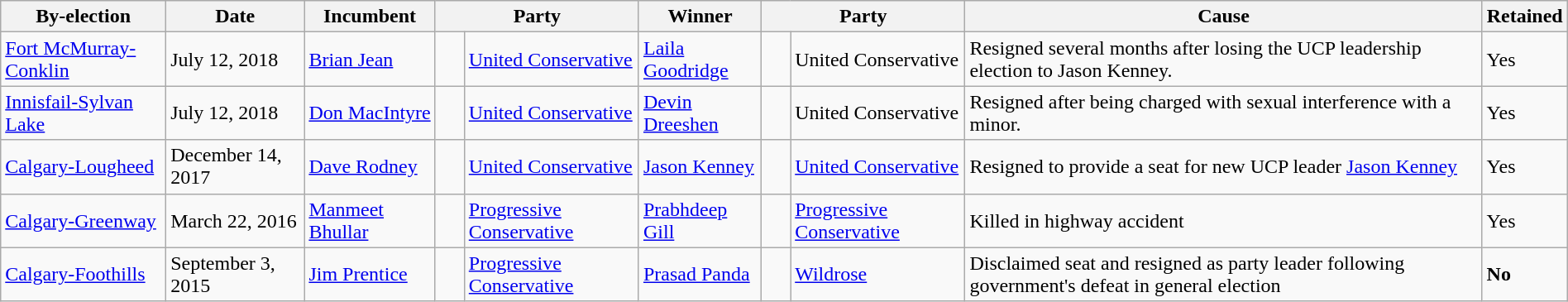<table class=wikitable style="width:100%">
<tr>
<th>By-election</th>
<th>Date</th>
<th>Incumbent</th>
<th colspan=2>Party</th>
<th>Winner</th>
<th colspan=2>Party</th>
<th>Cause</th>
<th>Retained</th>
</tr>
<tr>
<td><a href='#'>Fort McMurray-Conklin</a></td>
<td>July 12, 2018</td>
<td><a href='#'>Brian Jean</a></td>
<td>    </td>
<td><a href='#'>United Conservative</a></td>
<td><a href='#'>Laila Goodridge</a></td>
<td></td>
<td>United Conservative</td>
<td>Resigned several months after losing the UCP leadership election to Jason Kenney.</td>
<td>Yes</td>
</tr>
<tr>
<td><a href='#'>Innisfail-Sylvan Lake</a></td>
<td>July 12, 2018</td>
<td><a href='#'>Don MacIntyre</a></td>
<td>    </td>
<td><a href='#'>United Conservative</a></td>
<td><a href='#'>Devin Dreeshen</a></td>
<td></td>
<td>United Conservative</td>
<td>Resigned after being charged with sexual interference with a minor.</td>
<td>Yes</td>
</tr>
<tr>
<td><a href='#'>Calgary-Lougheed</a></td>
<td>December 14, 2017</td>
<td><a href='#'>Dave Rodney</a></td>
<td>    </td>
<td><a href='#'>United Conservative</a></td>
<td><a href='#'>Jason Kenney</a></td>
<td>    </td>
<td><a href='#'>United Conservative</a></td>
<td>Resigned to provide a seat for new UCP leader <a href='#'>Jason Kenney</a></td>
<td>Yes</td>
</tr>
<tr>
<td><a href='#'>Calgary-Greenway</a></td>
<td>March 22, 2016</td>
<td><a href='#'>Manmeet Bhullar</a></td>
<td>    </td>
<td><a href='#'>Progressive Conservative</a></td>
<td><a href='#'>Prabhdeep Gill</a></td>
<td>    </td>
<td><a href='#'>Progressive Conservative</a></td>
<td>Killed in highway accident</td>
<td>Yes</td>
</tr>
<tr>
<td><a href='#'>Calgary-Foothills</a></td>
<td>September 3, 2015</td>
<td><a href='#'>Jim Prentice</a></td>
<td>    </td>
<td><a href='#'>Progressive Conservative</a></td>
<td><a href='#'>Prasad Panda</a></td>
<td>    </td>
<td><a href='#'>Wildrose</a></td>
<td>Disclaimed seat and resigned as party leader following government's defeat in general election</td>
<td><strong>No</strong></td>
</tr>
</table>
